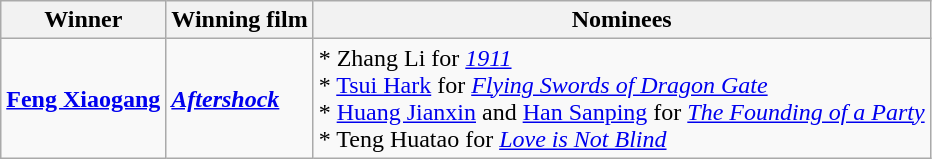<table class="wikitable">
<tr>
<th>Winner</th>
<th>Winning film</th>
<th>Nominees</th>
</tr>
<tr>
<td><strong><a href='#'>Feng Xiaogang</a></strong></td>
<td><strong><em><a href='#'>Aftershock</a></em></strong></td>
<td>* Zhang Li for <em><a href='#'>1911</a></em><br> * <a href='#'>Tsui Hark</a> for <em><a href='#'>Flying Swords of Dragon Gate</a></em><br> * <a href='#'>Huang Jianxin</a> and <a href='#'>Han Sanping</a> for <em><a href='#'>The Founding of a Party</a></em><br> * Teng Huatao for <em><a href='#'>Love is Not Blind</a></em></td>
</tr>
</table>
